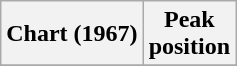<table class="wikitable sortable plainrowheaders" style="text-align:center">
<tr>
<th scope="col">Chart (1967)</th>
<th scope="col">Peak<br>position</th>
</tr>
<tr>
</tr>
</table>
